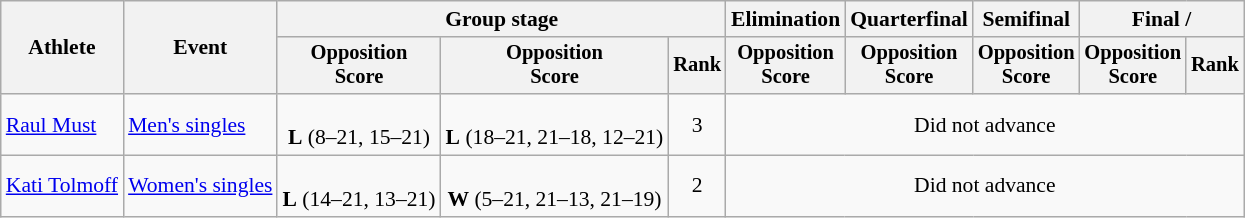<table class="wikitable" style="font-size:90%">
<tr>
<th rowspan=2>Athlete</th>
<th rowspan=2>Event</th>
<th colspan=3>Group stage</th>
<th>Elimination</th>
<th>Quarterfinal</th>
<th>Semifinal</th>
<th colspan=2>Final / </th>
</tr>
<tr style="font-size:95%">
<th>Opposition<br>Score</th>
<th>Opposition<br>Score</th>
<th>Rank</th>
<th>Opposition<br>Score</th>
<th>Opposition<br>Score</th>
<th>Opposition<br>Score</th>
<th>Opposition<br>Score</th>
<th>Rank</th>
</tr>
<tr align=center>
<td align=left><a href='#'>Raul Must</a></td>
<td align=left><a href='#'>Men's singles</a></td>
<td><br><strong>L</strong> (8–21, 15–21)</td>
<td><br><strong>L</strong> (18–21, 21–18, 12–21)</td>
<td>3</td>
<td colspan=5>Did not advance</td>
</tr>
<tr align=center>
<td align=left><a href='#'>Kati Tolmoff</a></td>
<td align=left><a href='#'>Women's singles</a></td>
<td><br><strong>L</strong> (14–21, 13–21)</td>
<td><br><strong>W</strong> (5–21, 21–13, 21–19)</td>
<td>2</td>
<td colspan=5>Did not advance</td>
</tr>
</table>
